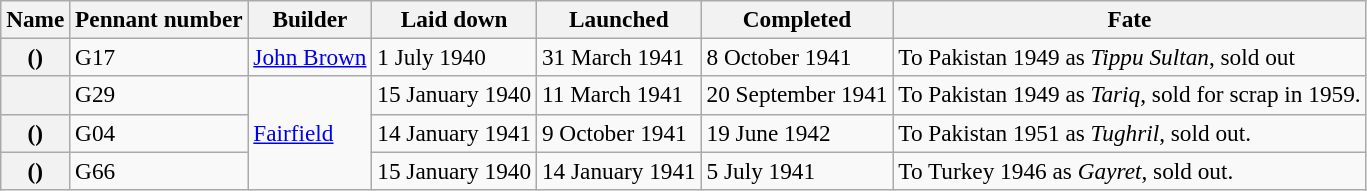<table class="sortable wikitable plainrowheaders" style="font-size:97%;">
<tr>
<th scope="col">Name</th>
<th scope="col">Pennant number</th>
<th scope="col">Builder</th>
<th scope="col">Laid down</th>
<th scope="col">Launched</th>
<th scope="col">Completed</th>
<th scope="col">Fate</th>
</tr>
<tr>
<th scope="row"> ()</th>
<td>G17</td>
<td><a href='#'>John Brown</a></td>
<td>1 July 1940</td>
<td>31 March 1941</td>
<td>8 October 1941</td>
<td>To Pakistan 1949 as <em>Tippu Sultan</em>, sold out</td>
</tr>
<tr>
<th scope="row"></th>
<td>G29</td>
<td rowspan="3"><a href='#'>Fairfield</a></td>
<td>15 January 1940</td>
<td>11 March 1941</td>
<td>20 September 1941</td>
<td>To Pakistan 1949 as <em>Tariq</em>, sold for scrap in 1959.</td>
</tr>
<tr>
<th scope="row"> ()</th>
<td>G04</td>
<td>14 January 1941</td>
<td>9 October 1941</td>
<td>19 June 1942</td>
<td>To Pakistan 1951 as <em>Tughril</em>, sold out.</td>
</tr>
<tr>
<th scope="row"> ()</th>
<td>G66</td>
<td>15 January 1940</td>
<td>14 January 1941</td>
<td>5 July 1941</td>
<td>To Turkey 1946 as <em>Gayret</em>, sold out.</td>
</tr>
</table>
